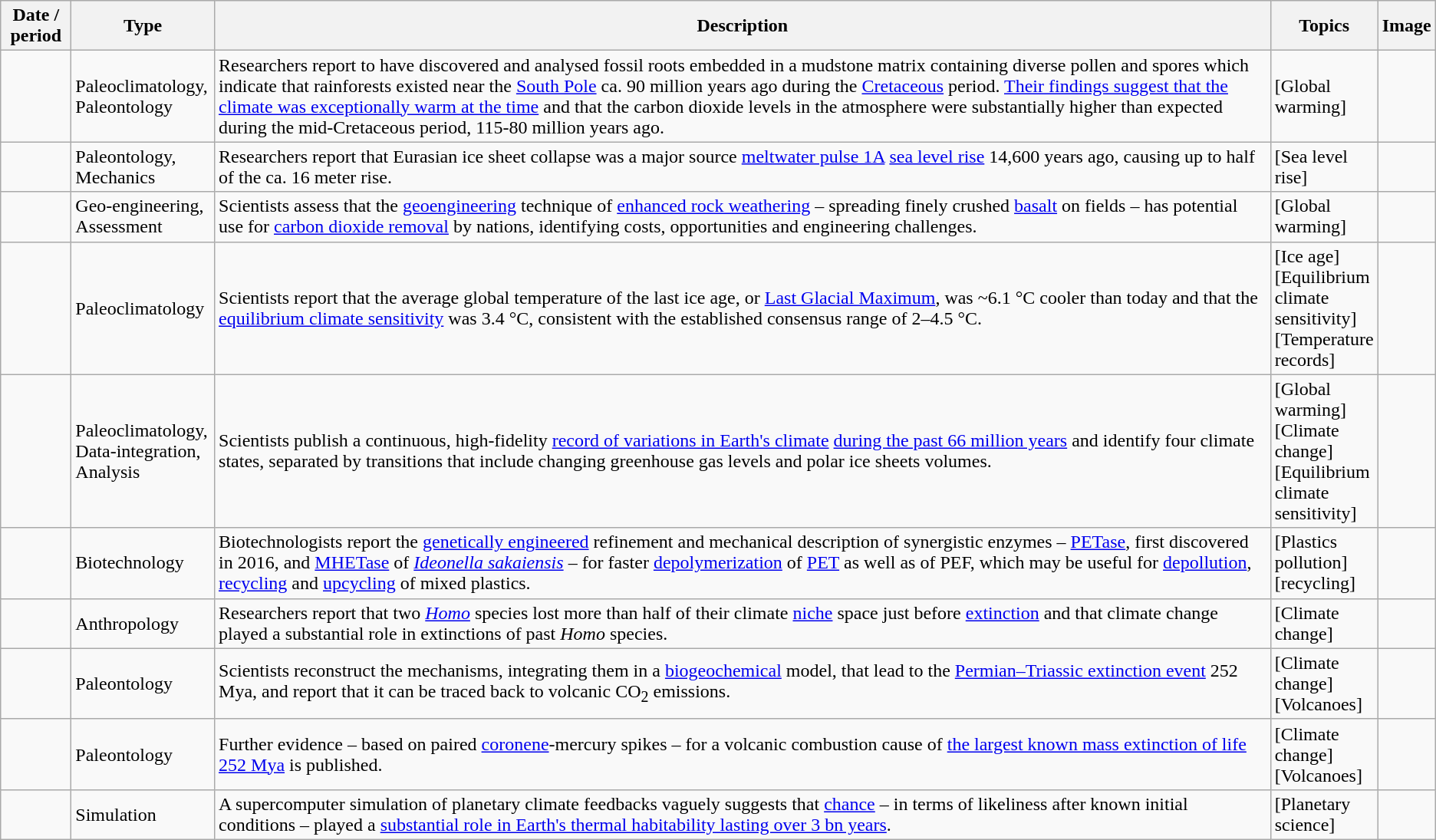<table class="sortable wikitable">
<tr>
<th scope="col" width="20" style="width:5%;">Date / period</th>
<th scope="col" width="30" style="width:10%;">Type</th>
<th scope="col" width="30" style="width:80%;" class="unsortable">Description</th>
<th scope="col" width="3" style="width:2%;">Topics</th>
<th scope="col" width="3" style="width:3%;">Image</th>
</tr>
<tr>
<td></td>
<td>Paleoclimatology, Paleontology</td>
<td>Researchers report to have discovered and analysed fossil roots embedded in a mudstone matrix containing diverse pollen and spores which indicate that rainforests existed near the <a href='#'>South Pole</a> ca. 90 million years ago during the <a href='#'>Cretaceous</a> period. <a href='#'>Their findings suggest that the climate was exceptionally warm at the time</a> and that the carbon dioxide levels in the atmosphere were substantially higher than expected during the mid-Cretaceous period, 115-80 million years ago.</td>
<td>[Global warming]</td>
<td></td>
</tr>
<tr>
<td></td>
<td>Paleontology, Mechanics</td>
<td>Researchers report that Eurasian ice sheet collapse was a major source <a href='#'>meltwater pulse 1A</a> <a href='#'>sea level rise</a> 14,600 years ago, causing up to half of the ca. 16 meter rise.</td>
<td>[Sea level rise]</td>
<td></td>
</tr>
<tr>
<td></td>
<td>Geo-engineering, Assessment</td>
<td>Scientists assess that the <a href='#'>geoengineering</a> technique of <a href='#'>enhanced rock weathering</a> – spreading finely crushed <a href='#'>basalt</a> on fields – has potential use for <a href='#'>carbon dioxide removal</a> by nations, identifying costs, opportunities and engineering challenges.</td>
<td>[Global warming]</td>
</tr>
<tr>
<td></td>
<td>Paleoclimatology</td>
<td>Scientists report that the average global temperature of the last ice age, or <a href='#'>Last Glacial Maximum</a>, was ~6.1 °C cooler than today and that the <a href='#'>equilibrium climate sensitivity</a> was 3.4 °C, consistent with the established consensus range of 2–4.5 °C.</td>
<td>[Ice age] [Equilibrium climate sensitivity] [Temperature records]</td>
<td></td>
</tr>
<tr>
<td></td>
<td>Paleoclimatology, Data-integration, Analysis</td>
<td>Scientists publish a continuous, high-fidelity <a href='#'>record of variations in Earth's climate</a> <a href='#'>during the past 66 million years</a> and identify four climate states, separated by transitions that include changing greenhouse gas levels and polar ice sheets volumes.</td>
<td>[Global warming] [Climate change] [Equilibrium climate sensitivity]</td>
<td></td>
</tr>
<tr>
<td></td>
<td>Biotechnology</td>
<td>Biotechnologists report the <a href='#'>genetically engineered</a> refinement and mechanical description of synergistic enzymes – <a href='#'>PETase</a>, first discovered in 2016, and <a href='#'>MHETase</a> of <em><a href='#'>Ideonella sakaiensis</a></em> – for faster <a href='#'>depolymerization</a> of <a href='#'>PET</a> as well as of PEF, which may be useful for <a href='#'>depollution</a>, <a href='#'>recycling</a> and <a href='#'>upcycling</a> of mixed plastics.</td>
<td>[Plastics pollution] [recycling]</td>
<td></td>
</tr>
<tr>
<td></td>
<td>Anthropology</td>
<td>Researchers report that two <em><a href='#'>Homo</a></em> species lost more than half of their climate <a href='#'>niche</a> space just before <a href='#'>extinction</a> and that climate change played a substantial role in extinctions of past <em>Homo</em> species.</td>
<td>[Climate change]</td>
<td></td>
</tr>
<tr>
<td></td>
<td>Paleontology</td>
<td>Scientists reconstruct the mechanisms, integrating them in a <a href='#'>biogeochemical</a> model, that lead to the <a href='#'>Permian–Triassic extinction event</a> 252 Mya, and report that it can be traced back to volcanic CO<sub>2</sub> emissions.</td>
<td>[Climate change] [Volcanoes]</td>
<td></td>
</tr>
<tr>
<td></td>
<td>Paleontology</td>
<td>Further evidence – based on paired <a href='#'>coronene</a>-mercury spikes – for a volcanic combustion cause of <a href='#'>the largest known mass extinction of life 252 Mya</a> is published.</td>
<td>[Climate change] [Volcanoes]</td>
<td></td>
</tr>
<tr>
<td></td>
<td>Simulation</td>
<td>A supercomputer simulation of planetary climate feedbacks vaguely suggests that <a href='#'>chance</a> – in terms of likeliness after known initial conditions – played a <a href='#'>substantial role in Earth's thermal habitability lasting over 3 bn years</a>.</td>
<td>[Planetary science]</td>
<td></td>
</tr>
</table>
